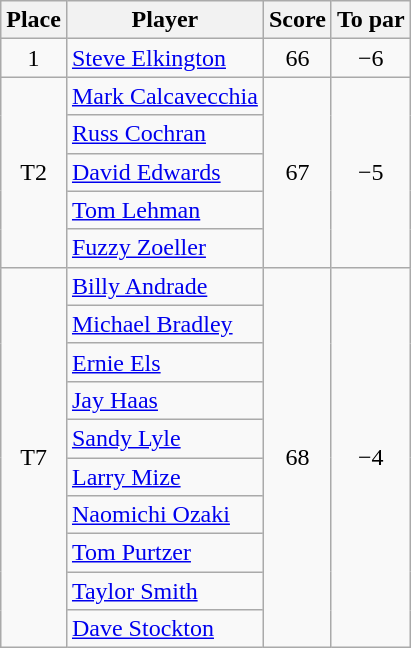<table class="wikitable">
<tr>
<th>Place</th>
<th>Player</th>
<th>Score</th>
<th>To par</th>
</tr>
<tr>
<td align=center>1</td>
<td> <a href='#'>Steve Elkington</a></td>
<td align=center>66</td>
<td align=center>−6</td>
</tr>
<tr>
<td rowspan=5 align=center>T2</td>
<td> <a href='#'>Mark Calcavecchia</a></td>
<td rowspan=5 align=center>67</td>
<td rowspan=5  align=center>−5</td>
</tr>
<tr>
<td> <a href='#'>Russ Cochran</a></td>
</tr>
<tr>
<td> <a href='#'>David Edwards</a></td>
</tr>
<tr>
<td> <a href='#'>Tom Lehman</a></td>
</tr>
<tr>
<td> <a href='#'>Fuzzy Zoeller</a></td>
</tr>
<tr>
<td rowspan=10 align=center>T7</td>
<td> <a href='#'>Billy Andrade</a></td>
<td rowspan=10 align=center>68</td>
<td rowspan=10  align=center>−4</td>
</tr>
<tr>
<td> <a href='#'>Michael Bradley</a></td>
</tr>
<tr>
<td> <a href='#'>Ernie Els</a></td>
</tr>
<tr>
<td> <a href='#'>Jay Haas</a></td>
</tr>
<tr>
<td> <a href='#'>Sandy Lyle</a></td>
</tr>
<tr>
<td> <a href='#'>Larry Mize</a></td>
</tr>
<tr>
<td> <a href='#'>Naomichi Ozaki</a></td>
</tr>
<tr>
<td> <a href='#'>Tom Purtzer</a></td>
</tr>
<tr>
<td> <a href='#'>Taylor Smith</a></td>
</tr>
<tr>
<td> <a href='#'>Dave Stockton</a></td>
</tr>
</table>
